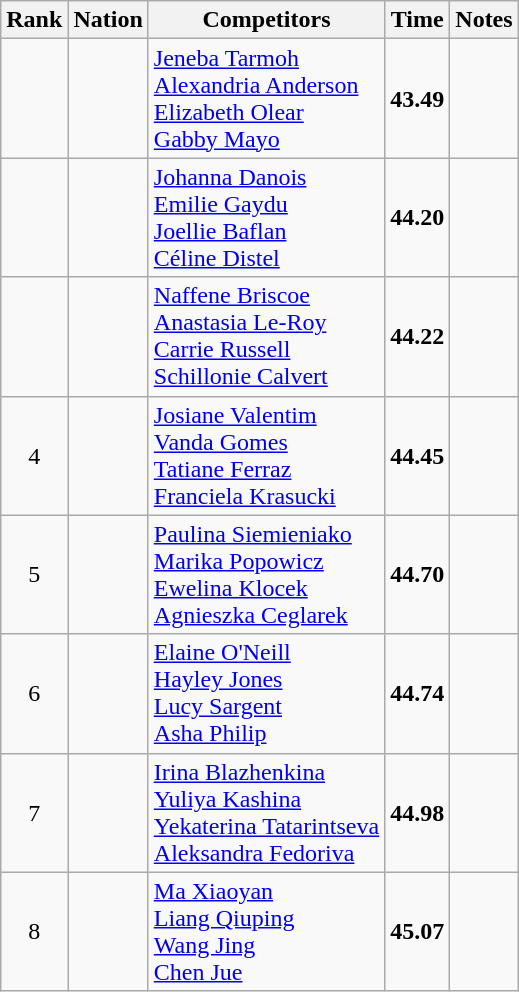<table class="wikitable sortable" style="text-align:center">
<tr>
<th>Rank</th>
<th>Nation</th>
<th>Competitors</th>
<th>Time</th>
<th>Notes</th>
</tr>
<tr>
<td></td>
<td align=left></td>
<td align=left><a href='#'>Jeneba Tarmoh</a><br><a href='#'>Alexandria Anderson</a><br><a href='#'>Elizabeth Olear</a><br><a href='#'>Gabby Mayo</a></td>
<td><strong>43.49</strong></td>
<td></td>
</tr>
<tr>
<td></td>
<td align=left></td>
<td align=left><a href='#'>Johanna Danois</a><br><a href='#'>Emilie Gaydu</a><br><a href='#'>Joellie Baflan</a><br><a href='#'>Céline Distel</a></td>
<td><strong>44.20</strong></td>
<td></td>
</tr>
<tr>
<td></td>
<td align=left></td>
<td align=left><a href='#'>Naffene Briscoe</a><br><a href='#'>Anastasia Le-Roy</a><br><a href='#'>Carrie Russell</a><br><a href='#'>Schillonie Calvert</a></td>
<td><strong>44.22</strong></td>
<td></td>
</tr>
<tr>
<td>4</td>
<td align=left></td>
<td align=left><a href='#'>Josiane Valentim</a><br><a href='#'>Vanda Gomes</a><br><a href='#'>Tatiane Ferraz</a><br><a href='#'>Franciela Krasucki</a></td>
<td><strong>44.45</strong></td>
<td></td>
</tr>
<tr>
<td>5</td>
<td align=left></td>
<td align=left><a href='#'>Paulina Siemieniako</a><br><a href='#'>Marika Popowicz</a><br><a href='#'>Ewelina Klocek</a><br><a href='#'>Agnieszka Ceglarek</a></td>
<td><strong>44.70</strong></td>
<td></td>
</tr>
<tr>
<td>6</td>
<td align=left></td>
<td align=left><a href='#'>Elaine O'Neill</a><br><a href='#'>Hayley Jones</a><br><a href='#'>Lucy Sargent</a><br><a href='#'>Asha Philip</a></td>
<td><strong>44.74</strong></td>
<td></td>
</tr>
<tr>
<td>7</td>
<td align=left></td>
<td align=left><a href='#'>Irina Blazhenkina</a><br><a href='#'>Yuliya Kashina</a><br><a href='#'>Yekaterina Tatarintseva</a><br><a href='#'>Aleksandra Fedoriva</a></td>
<td><strong>44.98</strong></td>
<td></td>
</tr>
<tr>
<td>8</td>
<td align=left></td>
<td align=left><a href='#'>Ma Xiaoyan</a><br><a href='#'>Liang Qiuping</a><br><a href='#'>Wang Jing</a><br><a href='#'>Chen Jue</a></td>
<td><strong>45.07</strong></td>
<td></td>
</tr>
</table>
